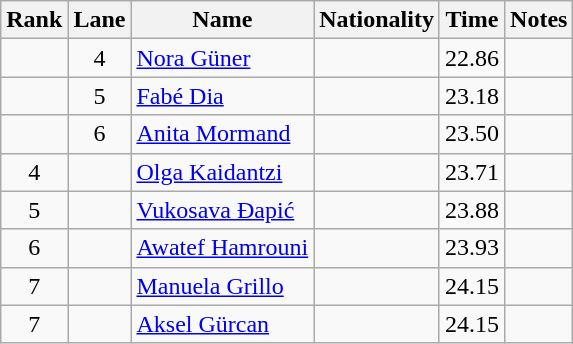<table class="wikitable sortable" style="text-align:center">
<tr>
<th>Rank</th>
<th>Lane</th>
<th>Name</th>
<th>Nationality</th>
<th>Time</th>
<th>Notes</th>
</tr>
<tr>
<td></td>
<td>4</td>
<td align=left><a href='#'>Nora Güner</a></td>
<td align=left></td>
<td>22.86</td>
<td></td>
</tr>
<tr>
<td></td>
<td>5</td>
<td align=left><a href='#'>Fabé Dia</a></td>
<td align=left></td>
<td>23.18</td>
<td></td>
</tr>
<tr>
<td></td>
<td>6</td>
<td align=left><a href='#'>Anita Mormand</a></td>
<td align=left></td>
<td>23.50</td>
<td></td>
</tr>
<tr>
<td>4</td>
<td></td>
<td align=left><a href='#'>Olga Kaidantzi</a></td>
<td align=left></td>
<td>23.71</td>
<td></td>
</tr>
<tr>
<td>5</td>
<td></td>
<td align=left><a href='#'>Vukosava Đapić</a></td>
<td align=left></td>
<td>23.88</td>
<td></td>
</tr>
<tr>
<td>6</td>
<td></td>
<td align=left><a href='#'>Awatef Hamrouni</a></td>
<td align=left></td>
<td>23.93</td>
<td></td>
</tr>
<tr>
<td>7</td>
<td></td>
<td align=left><a href='#'>Manuela Grillo</a></td>
<td align=left></td>
<td>24.15</td>
<td></td>
</tr>
<tr>
<td>7</td>
<td></td>
<td align=left><a href='#'>Aksel Gürcan</a></td>
<td align=left></td>
<td>24.15</td>
<td></td>
</tr>
</table>
